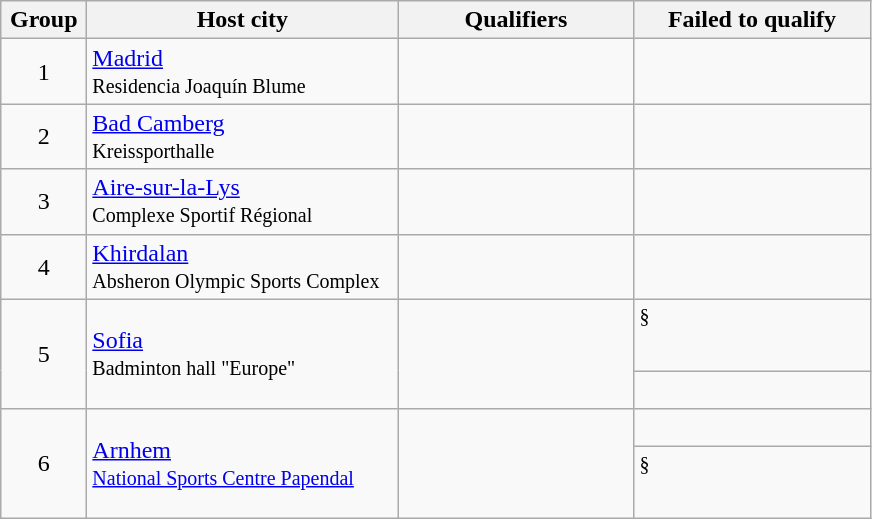<table class="wikitable">
<tr>
<th width="50">Group</th>
<th width="200">Host city</th>
<th width="150">Qualifiers</th>
<th width="150">Failed to qualify</th>
</tr>
<tr>
<td align="center">1</td>
<td align="left"> <a href='#'>Madrid</a><br><small>Residencia Joaquín Blume</small></td>
<td></td>
<td><br><br></td>
</tr>
<tr>
<td align="center">2</td>
<td align="left"> <a href='#'>Bad Camberg</a><br><small>Kreissporthalle</small></td>
<td></td>
<td></td>
</tr>
<tr>
<td align="center">3</td>
<td align="left"> <a href='#'>Aire-sur-la-Lys</a><br><small>Complexe Sportif Régional</small></td>
<td></td>
<td><br><br></td>
</tr>
<tr>
<td align="center">4</td>
<td align="left"> <a href='#'>Khirdalan</a><br><small>Absheron Olympic Sports Complex</small></td>
<td></td>
<td><br><br></td>
</tr>
<tr>
<td align="center" rowspan="2">5</td>
<td align="left" rowspan="2"> <a href='#'>Sofia</a><br><small>Badminton hall "Europe"</small></td>
<td rowspan="2"></td>
<td><sup>§</sup><br><br></td>
</tr>
<tr>
<td><br></td>
</tr>
<tr>
<td align="center" rowspan="2">6</td>
<td align="left" rowspan="2"> <a href='#'>Arnhem</a><br><small><a href='#'>National Sports Centre Papendal</a></small></td>
<td rowspan="2"></td>
<td><br></td>
</tr>
<tr>
<td><sup>§</sup><br><br></td>
</tr>
</table>
